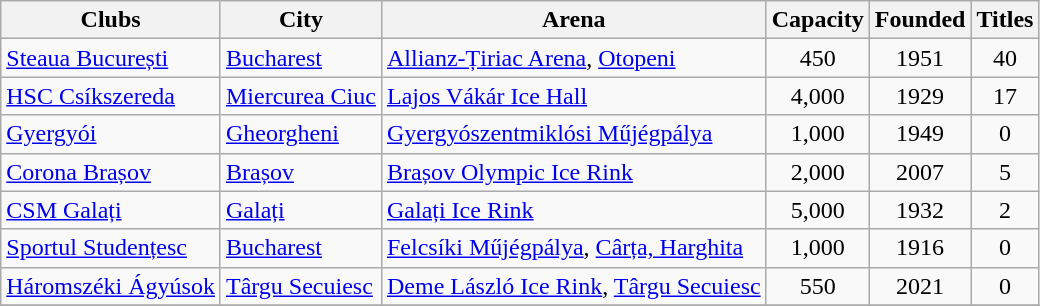<table class="wikitable" style="text-align:left">
<tr>
<th>Clubs</th>
<th>City</th>
<th>Arena</th>
<th>Capacity</th>
<th>Founded</th>
<th>Titles</th>
</tr>
<tr>
<td><a href='#'>Steaua București</a></td>
<td><a href='#'>Bucharest</a></td>
<td><a href='#'>Allianz-Țiriac Arena</a>, <a href='#'>Otopeni</a></td>
<td align=center>450</td>
<td align=center>1951</td>
<td align=center>40</td>
</tr>
<tr>
<td><a href='#'>HSC Csíkszereda</a></td>
<td><a href='#'>Miercurea Ciuc</a></td>
<td><a href='#'>Lajos Vákár Ice Hall</a></td>
<td align=center>4,000</td>
<td align=center>1929</td>
<td align=center>17</td>
</tr>
<tr>
<td><a href='#'>Gyergyói</a></td>
<td><a href='#'>Gheorgheni</a></td>
<td><a href='#'>Gyergyószentmiklósi Műjégpálya</a></td>
<td align=center>1,000</td>
<td align=center>1949</td>
<td align=center>0</td>
</tr>
<tr>
<td><a href='#'>Corona Brașov</a></td>
<td><a href='#'>Brașov</a></td>
<td><a href='#'>Brașov Olympic Ice Rink</a></td>
<td align=center>2,000</td>
<td align=center>2007</td>
<td align=center>5</td>
</tr>
<tr>
<td><a href='#'>CSM Galați</a></td>
<td><a href='#'>Galați</a></td>
<td><a href='#'>Galați Ice Rink</a></td>
<td align=center>5,000</td>
<td align=center>1932</td>
<td align=center>2</td>
</tr>
<tr>
<td><a href='#'>Sportul Studențesc</a></td>
<td><a href='#'>Bucharest</a></td>
<td><a href='#'>Felcsíki Műjégpálya</a>, <a href='#'>Cârța, Harghita</a></td>
<td align=center>1,000</td>
<td align=center>1916</td>
<td align=center>0</td>
</tr>
<tr>
<td><a href='#'>Háromszéki Ágyúsok</a></td>
<td><a href='#'>Târgu Secuiesc</a></td>
<td><a href='#'>Deme László Ice Rink</a>, <a href='#'>Târgu Secuiesc</a></td>
<td align=center>550</td>
<td align=center>2021</td>
<td align=center>0</td>
</tr>
<tr>
</tr>
</table>
